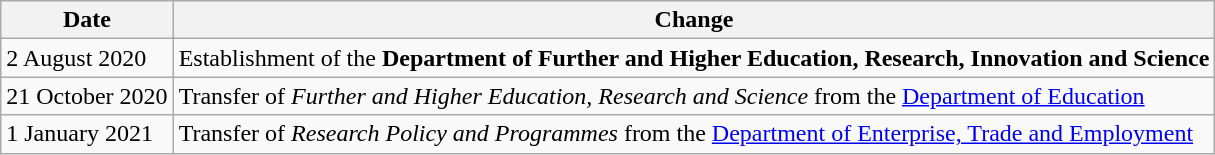<table class="wikitable">
<tr>
<th>Date</th>
<th>Change</th>
</tr>
<tr>
<td>2 August 2020</td>
<td>Establishment of the <strong>Department of Further and Higher Education, Research, Innovation and Science</strong></td>
</tr>
<tr>
<td>21 October 2020</td>
<td>Transfer of <em>Further and Higher Education, Research and Science</em> from the <a href='#'>Department of Education</a></td>
</tr>
<tr>
<td>1 January 2021</td>
<td>Transfer of <em>Research Policy and Programmes</em> from the <a href='#'>Department of Enterprise, Trade and Employment</a></td>
</tr>
</table>
